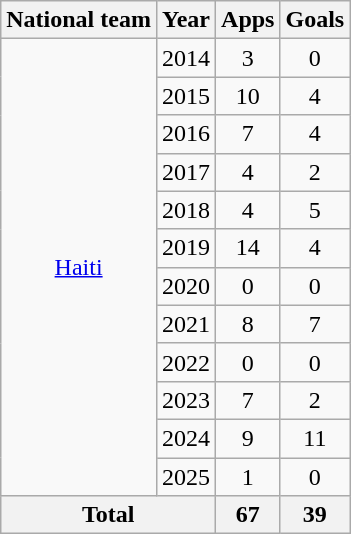<table class="wikitable" style="text-align:center">
<tr>
<th>National team</th>
<th>Year</th>
<th>Apps</th>
<th>Goals</th>
</tr>
<tr>
<td rowspan="12"><a href='#'>Haiti</a></td>
<td>2014</td>
<td>3</td>
<td>0</td>
</tr>
<tr>
<td>2015</td>
<td>10</td>
<td>4</td>
</tr>
<tr>
<td>2016</td>
<td>7</td>
<td>4</td>
</tr>
<tr>
<td>2017</td>
<td>4</td>
<td>2</td>
</tr>
<tr>
<td>2018</td>
<td>4</td>
<td>5</td>
</tr>
<tr>
<td>2019</td>
<td>14</td>
<td>4</td>
</tr>
<tr>
<td>2020</td>
<td>0</td>
<td>0</td>
</tr>
<tr>
<td>2021</td>
<td>8</td>
<td>7</td>
</tr>
<tr>
<td>2022</td>
<td>0</td>
<td>0</td>
</tr>
<tr>
<td>2023</td>
<td>7</td>
<td>2</td>
</tr>
<tr>
<td>2024</td>
<td>9</td>
<td>11</td>
</tr>
<tr>
<td>2025</td>
<td>1</td>
<td>0</td>
</tr>
<tr>
<th colspan="2">Total</th>
<th>67</th>
<th>39</th>
</tr>
</table>
